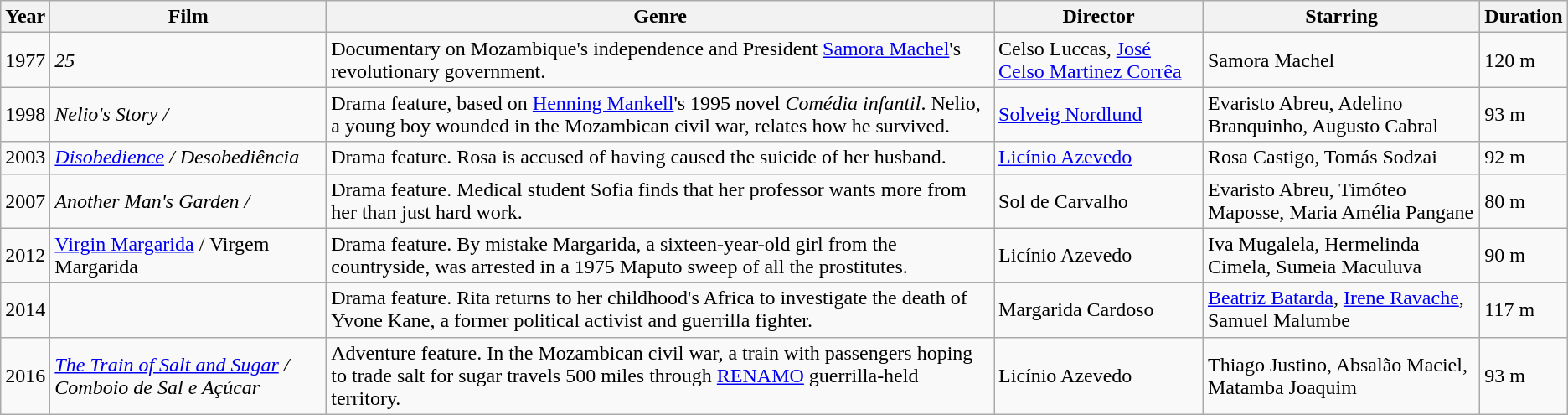<table class="wikitable" border="1">
<tr>
<th>Year</th>
<th>Film</th>
<th>Genre</th>
<th>Director</th>
<th>Starring</th>
<th>Duration</th>
</tr>
<tr>
<td>1977</td>
<td><em>25</em></td>
<td>Documentary on Mozambique's independence and President <a href='#'>Samora Machel</a>'s revolutionary government.</td>
<td>Celso Luccas, <a href='#'>José Celso Martinez Corrêa</a></td>
<td>Samora Machel</td>
<td>120 m</td>
</tr>
<tr>
<td>1998</td>
<td><em>Nelio's Story / </em></td>
<td>Drama feature, based on <a href='#'>Henning Mankell</a>'s 1995 novel <em>Comédia infantil</em>. Nelio, a young boy wounded in the Mozambican civil war, relates how he survived.</td>
<td><a href='#'>Solveig Nordlund</a></td>
<td>Evaristo Abreu, Adelino Branquinho, Augusto Cabral</td>
<td>93 m</td>
</tr>
<tr>
<td>2003</td>
<td><em><a href='#'>Disobedience</a> / Desobediência</em></td>
<td>Drama feature. Rosa is accused of having caused the suicide of her husband.</td>
<td><a href='#'>Licínio Azevedo</a></td>
<td>Rosa Castigo, Tomás Sodzai</td>
<td>92 m</td>
</tr>
<tr>
<td>2007</td>
<td><em>Another Man's Garden / </em></td>
<td>Drama feature. Medical student Sofia finds that her professor wants more from her than just hard work.</td>
<td>Sol de Carvalho</td>
<td>Evaristo Abreu, Timóteo Maposse, Maria Amélia Pangane</td>
<td>80 m</td>
</tr>
<tr>
<td>2012</td>
<td><a href='#'>Virgin Margarida</a> / Virgem Margarida</td>
<td>Drama feature. By mistake Margarida, a sixteen-year-old girl from the countryside, was arrested in a 1975 Maputo sweep of all the prostitutes.</td>
<td>Licínio Azevedo</td>
<td>Iva Mugalela, Hermelinda Cimela, Sumeia Maculuva</td>
<td>90 m</td>
</tr>
<tr>
<td>2014</td>
<td><em></em></td>
<td>Drama feature. Rita returns to her childhood's Africa to investigate the death of Yvone Kane, a former political activist and guerrilla fighter.</td>
<td>Margarida Cardoso</td>
<td><a href='#'>Beatriz Batarda</a>, <a href='#'>Irene Ravache</a>, Samuel Malumbe</td>
<td>117 m</td>
</tr>
<tr>
<td>2016</td>
<td><em><a href='#'>The Train of Salt and Sugar</a> / Comboio de Sal e Açúcar</em></td>
<td>Adventure feature. In the Mozambican civil war, a train with passengers hoping to trade salt for sugar travels 500 miles through <a href='#'>RENAMO</a> guerrilla-held territory.</td>
<td>Licínio Azevedo</td>
<td>Thiago Justino, Absalão Maciel, Matamba Joaquim</td>
<td>93 m</td>
</tr>
</table>
